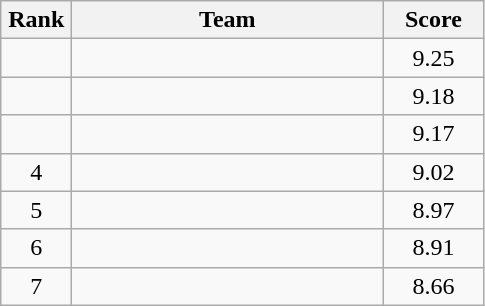<table class=wikitable style="text-align:center">
<tr>
<th width=40>Rank</th>
<th width=200>Team</th>
<th width=60>Score</th>
</tr>
<tr>
<td></td>
<td align=left></td>
<td>9.25</td>
</tr>
<tr>
<td></td>
<td align=left></td>
<td>9.18</td>
</tr>
<tr>
<td></td>
<td align=left></td>
<td>9.17</td>
</tr>
<tr>
<td>4</td>
<td align=left></td>
<td>9.02</td>
</tr>
<tr>
<td>5</td>
<td align=left></td>
<td>8.97</td>
</tr>
<tr>
<td>6</td>
<td align=left></td>
<td>8.91</td>
</tr>
<tr>
<td>7</td>
<td align=left></td>
<td>8.66</td>
</tr>
</table>
